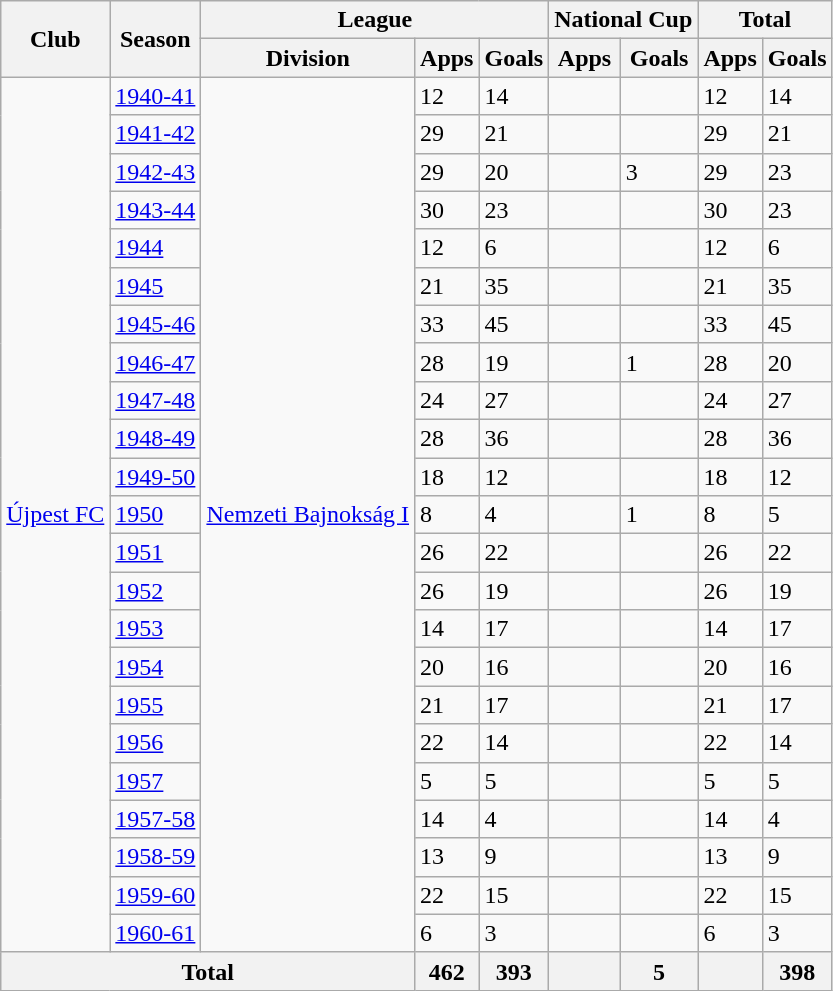<table class="wikitable">
<tr>
<th rowspan="2">Club</th>
<th rowspan="2">Season</th>
<th colspan="3">League</th>
<th colspan="2">National Cup</th>
<th colspan="2">Total</th>
</tr>
<tr>
<th>Division</th>
<th>Apps</th>
<th>Goals</th>
<th>Apps</th>
<th>Goals</th>
<th>Apps</th>
<th>Goals</th>
</tr>
<tr>
<td rowspan="23"><a href='#'>Újpest FC</a></td>
<td><a href='#'>1940-41</a></td>
<td rowspan="23"><a href='#'>Nemzeti Bajnokság I</a></td>
<td>12</td>
<td>14</td>
<td></td>
<td></td>
<td>12</td>
<td>14</td>
</tr>
<tr>
<td><a href='#'>1941-42</a></td>
<td>29</td>
<td>21</td>
<td></td>
<td></td>
<td>29</td>
<td>21</td>
</tr>
<tr>
<td><a href='#'>1942-43</a></td>
<td>29</td>
<td>20</td>
<td></td>
<td>3</td>
<td>29</td>
<td>23</td>
</tr>
<tr>
<td><a href='#'>1943-44</a></td>
<td>30</td>
<td>23</td>
<td></td>
<td></td>
<td>30</td>
<td>23</td>
</tr>
<tr>
<td><a href='#'>1944</a></td>
<td>12</td>
<td>6</td>
<td></td>
<td></td>
<td>12</td>
<td>6</td>
</tr>
<tr>
<td><a href='#'>1945</a></td>
<td>21</td>
<td>35</td>
<td></td>
<td></td>
<td>21</td>
<td>35</td>
</tr>
<tr>
<td><a href='#'>1945-46</a></td>
<td>33</td>
<td>45</td>
<td></td>
<td></td>
<td>33</td>
<td>45</td>
</tr>
<tr>
<td><a href='#'>1946-47</a></td>
<td>28</td>
<td>19</td>
<td></td>
<td>1</td>
<td>28</td>
<td>20</td>
</tr>
<tr>
<td><a href='#'>1947-48</a></td>
<td>24</td>
<td>27</td>
<td></td>
<td></td>
<td>24</td>
<td>27</td>
</tr>
<tr>
<td><a href='#'>1948-49</a></td>
<td>28</td>
<td>36</td>
<td></td>
<td></td>
<td>28</td>
<td>36</td>
</tr>
<tr>
<td><a href='#'>1949-50</a></td>
<td>18</td>
<td>12</td>
<td></td>
<td></td>
<td>18</td>
<td>12</td>
</tr>
<tr>
<td><a href='#'>1950</a></td>
<td>8</td>
<td>4</td>
<td></td>
<td>1</td>
<td>8</td>
<td>5</td>
</tr>
<tr>
<td><a href='#'>1951</a></td>
<td>26</td>
<td>22</td>
<td></td>
<td></td>
<td>26</td>
<td>22</td>
</tr>
<tr>
<td><a href='#'>1952</a></td>
<td>26</td>
<td>19</td>
<td></td>
<td></td>
<td>26</td>
<td>19</td>
</tr>
<tr>
<td><a href='#'>1953</a></td>
<td>14</td>
<td>17</td>
<td></td>
<td></td>
<td>14</td>
<td>17</td>
</tr>
<tr>
<td><a href='#'>1954</a></td>
<td>20</td>
<td>16</td>
<td></td>
<td></td>
<td>20</td>
<td>16</td>
</tr>
<tr>
<td><a href='#'>1955</a></td>
<td>21</td>
<td>17</td>
<td></td>
<td></td>
<td>21</td>
<td>17</td>
</tr>
<tr>
<td><a href='#'>1956</a></td>
<td>22</td>
<td>14</td>
<td></td>
<td></td>
<td>22</td>
<td>14</td>
</tr>
<tr>
<td><a href='#'>1957</a></td>
<td>5</td>
<td>5</td>
<td></td>
<td></td>
<td>5</td>
<td>5</td>
</tr>
<tr>
<td><a href='#'>1957-58</a></td>
<td>14</td>
<td>4</td>
<td></td>
<td></td>
<td>14</td>
<td>4</td>
</tr>
<tr>
<td><a href='#'>1958-59</a></td>
<td>13</td>
<td>9</td>
<td></td>
<td></td>
<td>13</td>
<td>9</td>
</tr>
<tr>
<td><a href='#'>1959-60</a></td>
<td>22</td>
<td>15</td>
<td></td>
<td></td>
<td>22</td>
<td>15</td>
</tr>
<tr>
<td><a href='#'>1960-61</a></td>
<td>6</td>
<td>3</td>
<td></td>
<td></td>
<td>6</td>
<td>3</td>
</tr>
<tr>
<th colspan="3">Total</th>
<th>462</th>
<th>393</th>
<th></th>
<th>5</th>
<th></th>
<th>398</th>
</tr>
</table>
